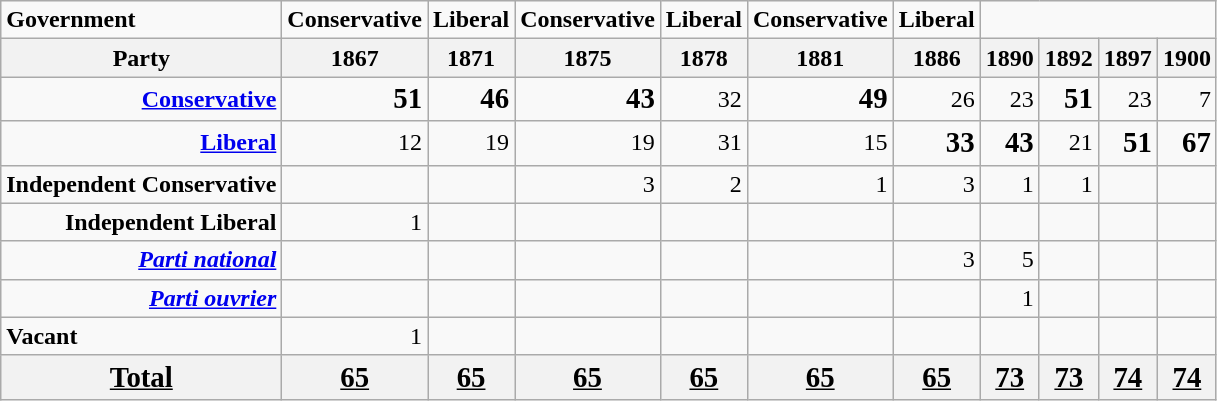<table class="wikitable">
<tr>
<td><strong>Government</strong></td>
<td><strong>Conservative</strong></td>
<td><strong>Liberal</strong></td>
<td><strong>Conservative</strong></td>
<td><strong>Liberal</strong></td>
<td><strong>Conservative</strong></td>
<td><strong>Liberal</strong></td>
</tr>
<tr>
<th>Party</th>
<th>1867</th>
<th>1871</th>
<th>1875</th>
<th>1878</th>
<th>1881</th>
<th>1886</th>
<th>1890</th>
<th>1892</th>
<th>1897</th>
<th>1900</th>
</tr>
<tr align = "right">
<td><strong><a href='#'>Conservative</a> </strong></td>
<td><strong><big>51</big></strong></td>
<td><strong><big>46</big></strong></td>
<td><strong><big>43</big></strong></td>
<td>32</td>
<td><strong><big>49</big></strong></td>
<td>26</td>
<td>23</td>
<td><big><strong>51</strong></big></td>
<td>23</td>
<td>7</td>
</tr>
<tr align = "right">
<td><strong><a href='#'>Liberal</a></strong></td>
<td>12</td>
<td>19</td>
<td>19</td>
<td>31</td>
<td>15</td>
<td><strong><big>33</big></strong></td>
<td><strong><big>43</big></strong></td>
<td>21</td>
<td><strong><big>51</big></strong></td>
<td><strong><big>67</big></strong></td>
</tr>
<tr align = "right">
<td><strong>Independent Conservative</strong></td>
<td></td>
<td></td>
<td>3</td>
<td>2</td>
<td>1</td>
<td>3</td>
<td>1</td>
<td>1</td>
<td></td>
<td></td>
</tr>
<tr align = "right">
<td><strong>Independent Liberal</strong></td>
<td>1</td>
<td></td>
<td></td>
<td></td>
<td></td>
<td></td>
<td></td>
<td></td>
<td></td>
<td></td>
</tr>
<tr align = "right">
<td><strong><em><a href='#'>Parti national</a></em></strong></td>
<td></td>
<td></td>
<td></td>
<td></td>
<td></td>
<td>3</td>
<td>5</td>
<td></td>
<td></td>
<td></td>
</tr>
<tr align = "right">
<td><strong><em><a href='#'>Parti ouvrier</a></em></strong></td>
<td></td>
<td></td>
<td></td>
<td></td>
<td></td>
<td></td>
<td>1</td>
<td></td>
<td></td>
<td></td>
</tr>
<tr align = "right">
<td align="left"><strong>Vacant</strong></td>
<td>1</td>
<td></td>
<td></td>
<td></td>
<td></td>
<td></td>
<td></td>
<td></td>
<td></td>
<td></td>
</tr>
<tr align = "right">
<th align="left"><strong><big><u>Total</u></big></strong></th>
<th><strong><big><u>65</u></big></strong></th>
<th><strong><big><u>65</u></big></strong></th>
<th><strong><big><u>65</u></big></strong></th>
<th><strong><big><u>65</u></big></strong></th>
<th><strong><big><u>65</u></big></strong></th>
<th><strong><big><u>65</u></big></strong></th>
<th><strong><big><u>73</u></big></strong></th>
<th><strong><big><u>73</u></big></strong></th>
<th><strong><big><u>74</u></big></strong></th>
<th><strong><big><u>74</u></big></strong></th>
</tr>
</table>
